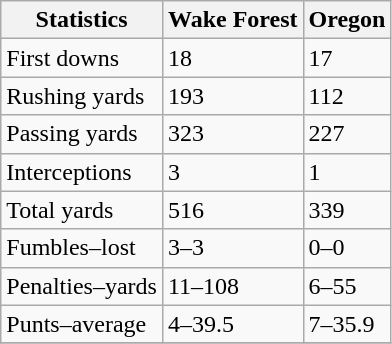<table class="wikitable">
<tr>
<th>Statistics</th>
<th>Wake Forest</th>
<th>Oregon</th>
</tr>
<tr>
<td>First downs</td>
<td>18</td>
<td>17</td>
</tr>
<tr>
<td>Rushing yards</td>
<td>193</td>
<td>112</td>
</tr>
<tr>
<td>Passing yards</td>
<td>323</td>
<td>227</td>
</tr>
<tr>
<td>Interceptions</td>
<td>3</td>
<td>1</td>
</tr>
<tr>
<td>Total yards</td>
<td>516</td>
<td>339</td>
</tr>
<tr>
<td>Fumbles–lost</td>
<td>3–3</td>
<td>0–0</td>
</tr>
<tr>
<td>Penalties–yards</td>
<td>11–108</td>
<td>6–55</td>
</tr>
<tr>
<td>Punts–average</td>
<td>4–39.5</td>
<td>7–35.9</td>
</tr>
<tr>
</tr>
</table>
